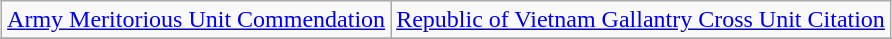<table class="wikitable" style="margin:1em auto; text-align:center;">
<tr>
<td colspan="6"><a href='#'>Army Meritorious Unit Commendation</a></td>
<td colspan="6"><a href='#'>Republic of Vietnam Gallantry Cross Unit Citation</a></td>
</tr>
<tr>
</tr>
</table>
